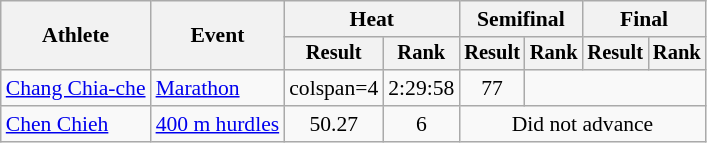<table class="wikitable" style="font-size:90%">
<tr>
<th rowspan="2">Athlete</th>
<th rowspan="2">Event</th>
<th colspan="2">Heat</th>
<th colspan="2">Semifinal</th>
<th colspan="2">Final</th>
</tr>
<tr style="font-size:95%">
<th>Result</th>
<th>Rank</th>
<th>Result</th>
<th>Rank</th>
<th>Result</th>
<th>Rank</th>
</tr>
<tr align=center>
<td align=left><a href='#'>Chang Chia-che</a></td>
<td align=left><a href='#'>Marathon</a></td>
<td>colspan=4 </td>
<td>2:29:58</td>
<td>77</td>
</tr>
<tr align=center>
<td align=left><a href='#'>Chen Chieh</a></td>
<td align=left><a href='#'>400 m hurdles</a></td>
<td>50.27</td>
<td>6</td>
<td colspan=4>Did not advance</td>
</tr>
</table>
